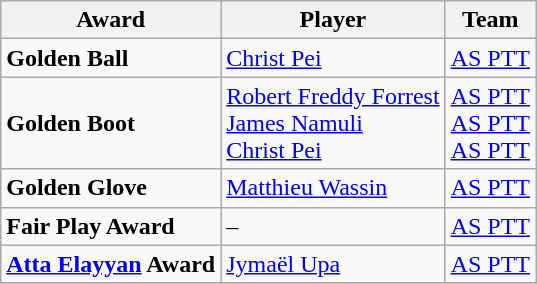<table class="wikitable">
<tr>
<th>Award</th>
<th>Player</th>
<th>Team</th>
</tr>
<tr>
<td><strong>Golden Ball</strong></td>
<td> <a href='#'>Christ Pei</a></td>
<td> <a href='#'>AS PTT</a></td>
</tr>
<tr>
<td><strong>Golden Boot</strong></td>
<td> <a href='#'>Robert Freddy Forrest</a><br> <a href='#'>James Namuli</a><br> <a href='#'>Christ Pei</a></td>
<td> <a href='#'>AS PTT</a><br> <a href='#'>AS PTT</a><br> <a href='#'>AS PTT</a></td>
</tr>
<tr>
<td><strong>Golden Glove</strong></td>
<td> <a href='#'>Matthieu Wassin</a></td>
<td> <a href='#'>AS PTT</a></td>
</tr>
<tr>
<td><strong>Fair Play Award</strong></td>
<td>–</td>
<td> <a href='#'>AS PTT</a></td>
</tr>
<tr>
<td><strong><a href='#'>Atta Elayyan</a> Award</strong></td>
<td> <a href='#'>Jymaël Upa</a></td>
<td> <a href='#'>AS PTT</a></td>
</tr>
<tr>
</tr>
</table>
